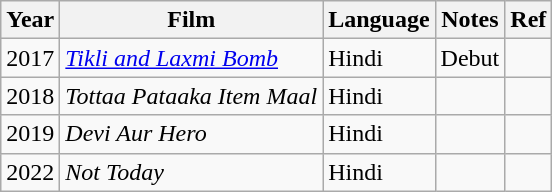<table class="wikitable">
<tr>
<th>Year</th>
<th>Film</th>
<th>Language</th>
<th>Notes</th>
<th>Ref</th>
</tr>
<tr>
<td>2017</td>
<td><em><a href='#'>Tikli and Laxmi Bomb</a></em></td>
<td>Hindi</td>
<td>Debut</td>
<td></td>
</tr>
<tr>
<td>2018</td>
<td><em>Tottaa Pataaka Item Maal</em></td>
<td>Hindi</td>
<td></td>
<td></td>
</tr>
<tr>
<td>2019</td>
<td><em>Devi Aur Hero</em></td>
<td>Hindi</td>
<td></td>
<td></td>
</tr>
<tr>
<td>2022</td>
<td><em>Not Today</em></td>
<td>Hindi</td>
<td></td>
<td></td>
</tr>
</table>
